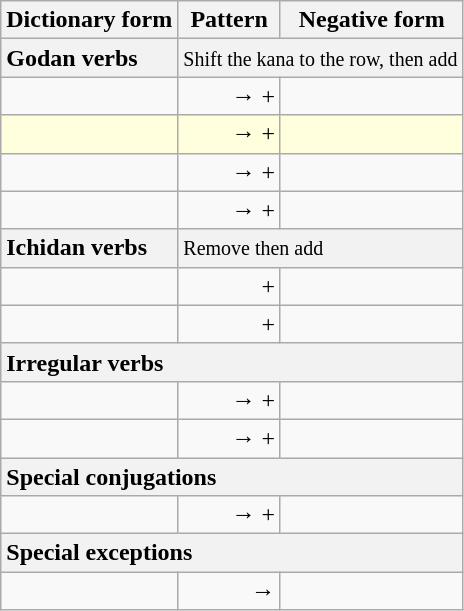<table class="wikitable">
<tr>
<th>Dictionary form</th>
<th>Pattern </th>
<th>Negative form</th>
</tr>
<tr>
<th style="text-align:left;">Godan verbs</th>
<th style="text-align:left;font-weight:normal;" colspan="2"><small>Shift the  kana to the  row, then add </small></th>
</tr>
<tr>
<td></td>
<td style="text-align:right;"><strong></strong> → <strong></strong> + <strong></strong></td>
<td></td>
</tr>
<tr>
<td style="background-color:#ffd;"> </td>
<td style="text-align:right;background-color:#ffd;"><strong></strong> → <strong></strong> + <strong></strong></td>
<td style="background-color:#ffd;"></td>
</tr>
<tr>
<td></td>
<td style="text-align:right;"><strong></strong> → <strong></strong> + <strong></strong></td>
<td></td>
</tr>
<tr>
<td></td>
<td style="text-align:right;"><strong></strong> → <strong></strong> + <strong></strong></td>
<td></td>
</tr>
<tr>
<th style="text-align:left;">Ichidan verbs</th>
<th style="text-align:left;font-weight:normal;" colspan="2"><small>Remove  then add </small></th>
</tr>
<tr>
<td></td>
<td style="text-align:right;"><strong></strong> + <strong></strong></td>
<td></td>
</tr>
<tr>
<td></td>
<td style="text-align:right;"><strong></strong> + <strong></strong></td>
<td></td>
</tr>
<tr>
<th style="text-align:left;" colspan="3">Irregular verbs</th>
</tr>
<tr>
<td></td>
<td style="text-align:right;"><strong></strong> → <strong></strong> + <strong></strong></td>
<td></td>
</tr>
<tr>
<td></td>
<td style="text-align:right;"><strong></strong> → <strong></strong> + <strong></strong></td>
<td></td>
</tr>
<tr>
<th style="text-align:left;" colspan="3">Special conjugations</th>
</tr>
<tr>
<td></td>
<td style="text-align:right;"><strong></strong> → <strong></strong> + <strong></strong></td>
<td> </td>
</tr>
<tr>
<th style="text-align:left;" colspan="3">Special exceptions</th>
</tr>
<tr>
<td></td>
<td style="text-align:right;"><strong></strong> → <strong></strong></td>
<td></td>
</tr>
</table>
